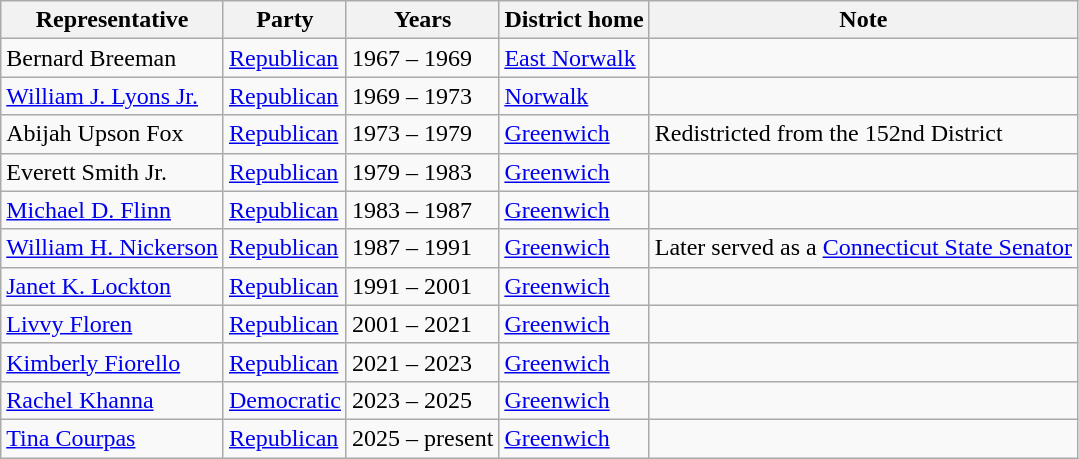<table class=wikitable>
<tr valign=bottom>
<th>Representative</th>
<th>Party</th>
<th>Years</th>
<th>District home</th>
<th>Note</th>
</tr>
<tr>
<td>Bernard Breeman</td>
<td><a href='#'>Republican</a></td>
<td>1967 – 1969</td>
<td><a href='#'>East Norwalk</a></td>
<td></td>
</tr>
<tr>
<td><a href='#'>William J. Lyons Jr.</a></td>
<td><a href='#'>Republican</a></td>
<td>1969 – 1973</td>
<td><a href='#'>Norwalk</a></td>
<td></td>
</tr>
<tr>
<td>Abijah Upson Fox</td>
<td><a href='#'>Republican</a></td>
<td>1973 – 1979</td>
<td><a href='#'>Greenwich</a></td>
<td>Redistricted from the 152nd District</td>
</tr>
<tr>
<td>Everett Smith Jr.</td>
<td><a href='#'>Republican</a></td>
<td>1979 – 1983</td>
<td><a href='#'>Greenwich</a></td>
<td></td>
</tr>
<tr>
<td><a href='#'>Michael D. Flinn</a></td>
<td><a href='#'>Republican</a></td>
<td>1983 – 1987</td>
<td><a href='#'>Greenwich</a></td>
<td></td>
</tr>
<tr>
<td><a href='#'>William H. Nickerson</a></td>
<td><a href='#'>Republican</a></td>
<td>1987 – 1991</td>
<td><a href='#'>Greenwich</a></td>
<td>Later served as a <a href='#'>Connecticut State Senator</a></td>
</tr>
<tr>
<td><a href='#'>Janet K. Lockton</a></td>
<td><a href='#'>Republican</a></td>
<td>1991 – 2001</td>
<td><a href='#'>Greenwich</a></td>
<td></td>
</tr>
<tr>
<td><a href='#'>Livvy Floren</a></td>
<td><a href='#'>Republican</a></td>
<td>2001 – 2021</td>
<td><a href='#'>Greenwich</a></td>
<td></td>
</tr>
<tr>
<td><a href='#'>Kimberly Fiorello</a></td>
<td><a href='#'>Republican</a></td>
<td>2021 – 2023</td>
<td><a href='#'>Greenwich</a></td>
<td></td>
</tr>
<tr>
<td><a href='#'>Rachel Khanna</a></td>
<td><a href='#'>Democratic</a></td>
<td>2023 – 2025</td>
<td><a href='#'>Greenwich</a></td>
<td></td>
</tr>
<tr>
<td><a href='#'>Tina Courpas</a></td>
<td><a href='#'>Republican</a></td>
<td>2025 – present</td>
<td><a href='#'>Greenwich</a></td>
<td></td>
</tr>
</table>
